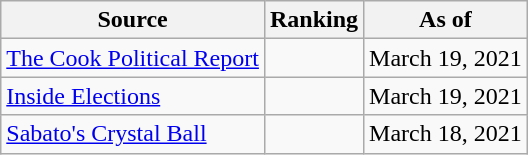<table class="wikitable" style="text-align:center">
<tr>
<th>Source</th>
<th>Ranking</th>
<th>As of</th>
</tr>
<tr>
<td align=left><a href='#'>The Cook Political Report</a></td>
<td></td>
<td>March 19, 2021</td>
</tr>
<tr>
<td align=left><a href='#'>Inside Elections</a></td>
<td></td>
<td>March 19, 2021</td>
</tr>
<tr>
<td align=left><a href='#'>Sabato's Crystal Ball</a></td>
<td></td>
<td>March 18, 2021</td>
</tr>
</table>
